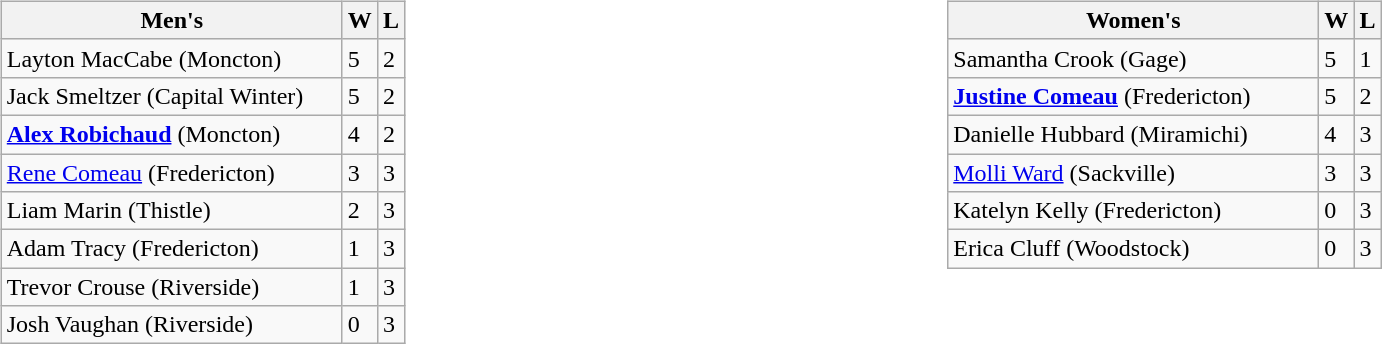<table>
<tr>
<td valign=top width=20%><br><table class=wikitable>
<tr>
<th width=220>Men's</th>
<th>W</th>
<th>L</th>
</tr>
<tr>
<td>Layton MacCabe (Moncton)</td>
<td>5</td>
<td>2</td>
</tr>
<tr>
<td>Jack Smeltzer (Capital Winter)</td>
<td>5</td>
<td>2</td>
</tr>
<tr>
<td><strong><a href='#'>Alex Robichaud</a></strong> (Moncton)</td>
<td>4</td>
<td>2</td>
</tr>
<tr>
<td><a href='#'>Rene Comeau</a> (Fredericton)</td>
<td>3</td>
<td>3</td>
</tr>
<tr>
<td>Liam Marin (Thistle)</td>
<td>2</td>
<td>3</td>
</tr>
<tr>
<td>Adam Tracy (Fredericton)</td>
<td>1</td>
<td>3</td>
</tr>
<tr>
<td>Trevor Crouse (Riverside)</td>
<td>1</td>
<td>3</td>
</tr>
<tr>
<td>Josh Vaughan (Riverside)</td>
<td>0</td>
<td>3</td>
</tr>
</table>
</td>
<td valign=top width=20%><br><table class=wikitable>
<tr>
<th width=240>Women's</th>
<th>W</th>
<th>L</th>
</tr>
<tr>
<td>Samantha Crook (Gage)</td>
<td>5</td>
<td>1</td>
</tr>
<tr>
<td><strong><a href='#'>Justine Comeau</a></strong> (Fredericton)</td>
<td>5</td>
<td>2</td>
</tr>
<tr>
<td>Danielle Hubbard (Miramichi)</td>
<td>4</td>
<td>3</td>
</tr>
<tr>
<td><a href='#'>Molli Ward</a> (Sackville)</td>
<td>3</td>
<td>3</td>
</tr>
<tr>
<td>Katelyn Kelly (Fredericton)</td>
<td>0</td>
<td>3</td>
</tr>
<tr>
<td>Erica Cluff (Woodstock)</td>
<td>0</td>
<td>3</td>
</tr>
</table>
</td>
</tr>
</table>
